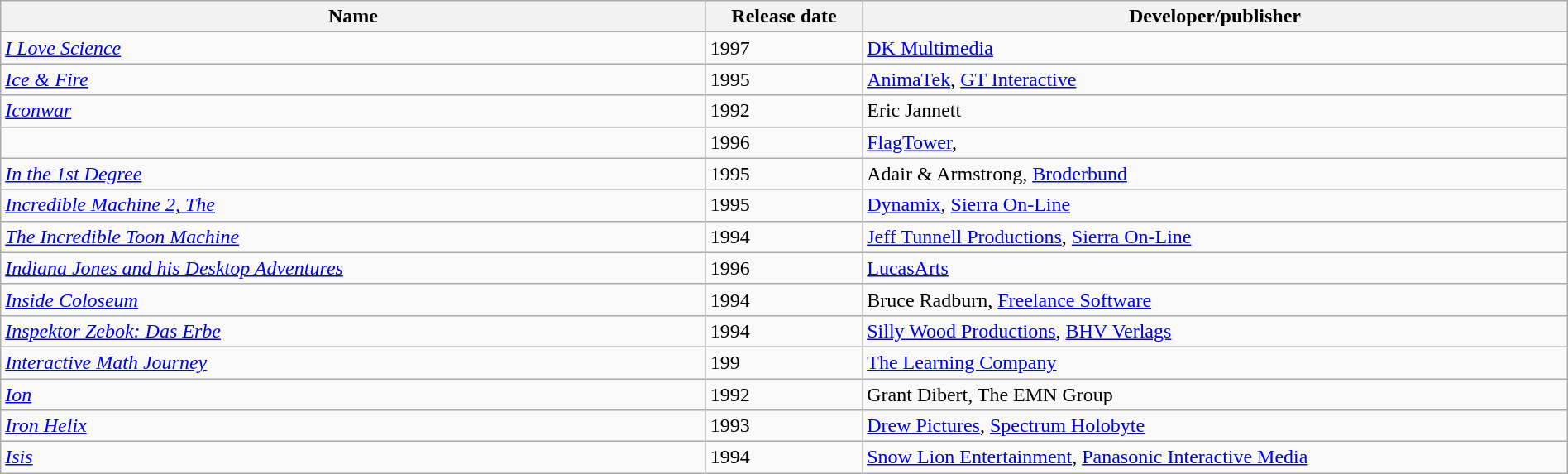<table class="wikitable sortable" style="width:100%;">
<tr>
<th style="width:45%;">Name</th>
<th style="width:10%;">Release date</th>
<th style="width:45%;">Developer/publisher</th>
</tr>
<tr>
<td><em><a href='#'>I Love Science</a></em></td>
<td>1997</td>
<td><a href='#'>DK Multimedia</a></td>
</tr>
<tr>
<td><em><a href='#'>Ice & Fire</a></em></td>
<td>1995</td>
<td><a href='#'>AnimaTek</a>, <a href='#'>GT Interactive</a></td>
</tr>
<tr>
<td><em><a href='#'>Iconwar</a></em></td>
<td>1992</td>
<td>Eric Jannett</td>
</tr>
<tr>
<td><em></em></td>
<td>1996</td>
<td><a href='#'>FlagTower</a>, </td>
</tr>
<tr>
<td><em><a href='#'>In the 1st Degree</a></em></td>
<td>1995</td>
<td>Adair & Armstrong, <a href='#'>Broderbund</a></td>
</tr>
<tr>
<td><em><a href='#'>Incredible Machine 2, The</a></em></td>
<td>1995</td>
<td><a href='#'>Dynamix</a>, <a href='#'>Sierra On-Line</a></td>
</tr>
<tr>
<td><em><a href='#'>The Incredible Toon Machine</a></em></td>
<td>1994</td>
<td><a href='#'>Jeff Tunnell Productions</a>, <a href='#'>Sierra On-Line</a></td>
</tr>
<tr>
<td><em><a href='#'>Indiana Jones and his Desktop Adventures</a></em></td>
<td>1996</td>
<td><a href='#'>LucasArts</a></td>
</tr>
<tr>
<td><em><a href='#'>Inside Coloseum</a></em></td>
<td>1994</td>
<td>Bruce Radburn, <a href='#'>Freelance Software</a></td>
</tr>
<tr>
<td><em><a href='#'>Inspektor Zebok: Das Erbe</a></em></td>
<td>1994</td>
<td><a href='#'>Silly Wood Productions</a>, <a href='#'>BHV Verlags</a></td>
</tr>
<tr>
<td><em><a href='#'>Interactive Math Journey</a></em></td>
<td>199</td>
<td><a href='#'>The Learning Company</a></td>
</tr>
<tr>
<td><em><a href='#'>Ion</a></em></td>
<td>1992</td>
<td>Grant Dibert, The EMN Group</td>
</tr>
<tr>
<td><em><a href='#'>Iron Helix</a></em></td>
<td>1993</td>
<td><a href='#'>Drew Pictures</a>, <a href='#'>Spectrum Holobyte</a></td>
</tr>
<tr>
<td><em><a href='#'>Isis</a></em></td>
<td>1994</td>
<td><a href='#'>Snow Lion Entertainment</a>, <a href='#'>Panasonic Interactive Media</a></td>
</tr>
</table>
